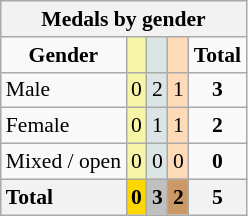<table class="wikitable" style="text-align:center;font-size:90%">
<tr style="background:#efefef;">
<th colspan=7>Medals by gender</th>
</tr>
<tr>
<td><strong>Gender</strong></td>
<td bgcolor=#f7f6a8></td>
<td bgcolor=#dce5e5></td>
<td bgcolor=#ffdab9></td>
<td><strong>Total</strong></td>
</tr>
<tr>
<td style="text-align:left;">Male</td>
<td style="background:#F7F6A8;">0</td>
<td style="background:#DCE5E5;">2</td>
<td style="background:#FFDAB9;">1</td>
<td><strong>3</strong></td>
</tr>
<tr>
<td style="text-align:left;">Female</td>
<td style="background:#F7F6A8;">0</td>
<td style="background:#DCE5E5;">1</td>
<td style="background:#FFDAB9;">1</td>
<td><strong>2</strong></td>
</tr>
<tr>
<td style="text-align:left;">Mixed / open</td>
<td style="background:#F7F6A8;">0</td>
<td style="background:#DCE5E5;">0</td>
<td style="background:#FFDAB9;">0</td>
<td><strong>0</strong></td>
</tr>
<tr>
<th style="text-align:left;">Total</th>
<th style="background:gold;">0</th>
<th style="background:silver;">3</th>
<th style="background:#c96;">2</th>
<th>5</th>
</tr>
</table>
